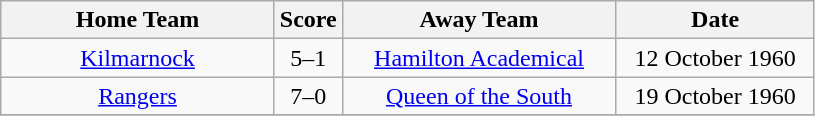<table class="wikitable" style="text-align:center;">
<tr>
<th width=175>Home Team</th>
<th width=20>Score</th>
<th width=175>Away Team</th>
<th width= 125>Date</th>
</tr>
<tr>
<td><a href='#'>Kilmarnock</a></td>
<td>5–1</td>
<td><a href='#'>Hamilton Academical</a></td>
<td>12 October 1960</td>
</tr>
<tr>
<td><a href='#'>Rangers</a></td>
<td>7–0</td>
<td><a href='#'>Queen of the South</a></td>
<td>19 October 1960</td>
</tr>
<tr>
</tr>
</table>
